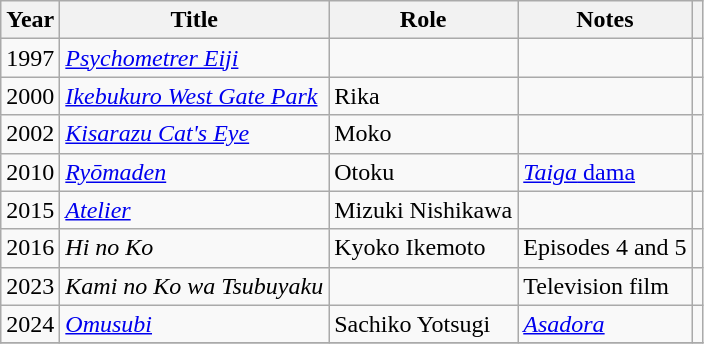<table class="wikitable">
<tr>
<th>Year</th>
<th>Title</th>
<th>Role</th>
<th>Notes</th>
<th></th>
</tr>
<tr>
<td>1997</td>
<td><em><a href='#'>Psychometrer Eiji</a></em></td>
<td></td>
<td></td>
<td></td>
</tr>
<tr>
<td>2000</td>
<td><em><a href='#'>Ikebukuro West Gate Park</a></em></td>
<td>Rika</td>
<td></td>
<td></td>
</tr>
<tr>
<td>2002</td>
<td><em><a href='#'>Kisarazu Cat's Eye</a></em></td>
<td>Moko</td>
<td></td>
<td></td>
</tr>
<tr>
<td>2010</td>
<td><em><a href='#'>Ryōmaden</a></em></td>
<td>Otoku</td>
<td><a href='#'><em>Taiga</em> dama</a></td>
<td></td>
</tr>
<tr>
<td>2015</td>
<td><em><a href='#'>Atelier</a></em></td>
<td>Mizuki Nishikawa</td>
<td></td>
<td></td>
</tr>
<tr>
<td>2016</td>
<td><em>Hi no Ko</em></td>
<td>Kyoko Ikemoto</td>
<td>Episodes 4 and 5</td>
<td></td>
</tr>
<tr>
<td>2023</td>
<td><em>Kami no Ko wa Tsubuyaku</em></td>
<td></td>
<td>Television film</td>
<td></td>
</tr>
<tr>
<td>2024</td>
<td><em><a href='#'>Omusubi</a></em></td>
<td>Sachiko Yotsugi</td>
<td><em><a href='#'>Asadora</a></em></td>
<td></td>
</tr>
<tr>
</tr>
</table>
